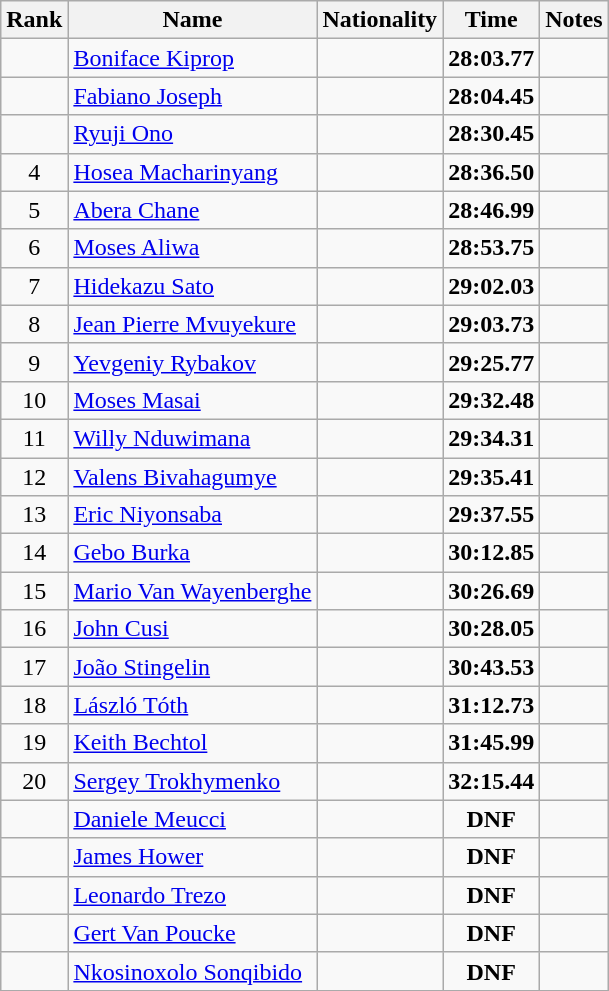<table class="wikitable sortable" style="text-align:center">
<tr>
<th>Rank</th>
<th>Name</th>
<th>Nationality</th>
<th>Time</th>
<th>Notes</th>
</tr>
<tr>
<td></td>
<td align=left><a href='#'>Boniface Kiprop</a></td>
<td align=left></td>
<td><strong>28:03.77</strong></td>
<td></td>
</tr>
<tr>
<td></td>
<td align=left><a href='#'>Fabiano Joseph</a></td>
<td align=left></td>
<td><strong>28:04.45</strong></td>
<td></td>
</tr>
<tr>
<td></td>
<td align=left><a href='#'>Ryuji Ono</a></td>
<td align=left></td>
<td><strong>28:30.45</strong></td>
<td></td>
</tr>
<tr>
<td>4</td>
<td align=left><a href='#'>Hosea Macharinyang</a></td>
<td align=left></td>
<td><strong>28:36.50</strong></td>
<td></td>
</tr>
<tr>
<td>5</td>
<td align=left><a href='#'>Abera Chane</a></td>
<td align=left></td>
<td><strong>28:46.99</strong></td>
<td></td>
</tr>
<tr>
<td>6</td>
<td align=left><a href='#'>Moses Aliwa</a></td>
<td align=left></td>
<td><strong>28:53.75</strong></td>
<td></td>
</tr>
<tr>
<td>7</td>
<td align=left><a href='#'>Hidekazu Sato</a></td>
<td align=left></td>
<td><strong>29:02.03</strong></td>
<td></td>
</tr>
<tr>
<td>8</td>
<td align=left><a href='#'>Jean Pierre Mvuyekure</a></td>
<td align=left></td>
<td><strong>29:03.73</strong></td>
<td></td>
</tr>
<tr>
<td>9</td>
<td align=left><a href='#'>Yevgeniy Rybakov</a></td>
<td align=left></td>
<td><strong>29:25.77</strong></td>
<td></td>
</tr>
<tr>
<td>10</td>
<td align=left><a href='#'>Moses Masai</a></td>
<td align=left></td>
<td><strong>29:32.48</strong></td>
<td></td>
</tr>
<tr>
<td>11</td>
<td align=left><a href='#'>Willy Nduwimana</a></td>
<td align=left></td>
<td><strong>29:34.31</strong></td>
<td></td>
</tr>
<tr>
<td>12</td>
<td align=left><a href='#'>Valens Bivahagumye</a></td>
<td align=left></td>
<td><strong>29:35.41</strong></td>
<td></td>
</tr>
<tr>
<td>13</td>
<td align=left><a href='#'>Eric Niyonsaba</a></td>
<td align=left></td>
<td><strong>29:37.55</strong></td>
<td></td>
</tr>
<tr>
<td>14</td>
<td align=left><a href='#'>Gebo Burka</a></td>
<td align=left></td>
<td><strong>30:12.85</strong></td>
<td></td>
</tr>
<tr>
<td>15</td>
<td align=left><a href='#'>Mario Van Wayenberghe</a></td>
<td align=left></td>
<td><strong>30:26.69</strong></td>
<td></td>
</tr>
<tr>
<td>16</td>
<td align=left><a href='#'>John Cusi</a></td>
<td align=left></td>
<td><strong>30:28.05</strong></td>
<td></td>
</tr>
<tr>
<td>17</td>
<td align=left><a href='#'>João Stingelin</a></td>
<td align=left></td>
<td><strong>30:43.53</strong></td>
<td></td>
</tr>
<tr>
<td>18</td>
<td align=left><a href='#'>László Tóth</a></td>
<td align=left></td>
<td><strong>31:12.73</strong></td>
<td></td>
</tr>
<tr>
<td>19</td>
<td align=left><a href='#'>Keith Bechtol</a></td>
<td align=left></td>
<td><strong>31:45.99</strong></td>
<td></td>
</tr>
<tr>
<td>20</td>
<td align=left><a href='#'>Sergey Trokhymenko</a></td>
<td align=left></td>
<td><strong>32:15.44</strong></td>
<td></td>
</tr>
<tr>
<td></td>
<td align=left><a href='#'>Daniele Meucci</a></td>
<td align=left></td>
<td><strong>DNF</strong></td>
<td></td>
</tr>
<tr>
<td></td>
<td align=left><a href='#'>James Hower</a></td>
<td align=left></td>
<td><strong>DNF</strong></td>
<td></td>
</tr>
<tr>
<td></td>
<td align=left><a href='#'>Leonardo Trezo</a></td>
<td align=left></td>
<td><strong>DNF</strong></td>
<td></td>
</tr>
<tr>
<td></td>
<td align=left><a href='#'>Gert Van Poucke</a></td>
<td align=left></td>
<td><strong>DNF</strong></td>
<td></td>
</tr>
<tr>
<td></td>
<td align=left><a href='#'>Nkosinoxolo Sonqibido</a></td>
<td align=left></td>
<td><strong>DNF</strong></td>
<td></td>
</tr>
</table>
